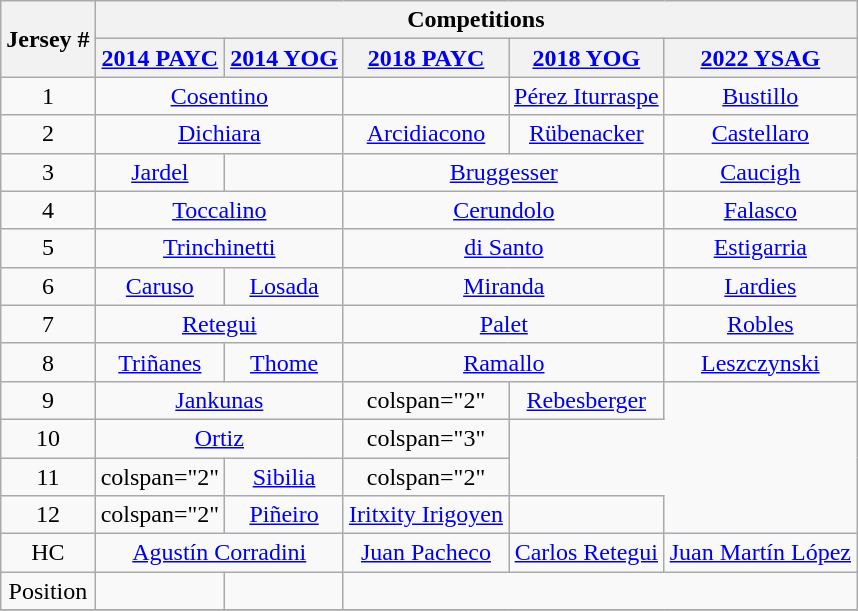<table class="wikitable" style="text-align:center">
<tr>
<th rowspan="2">Jersey #</th>
<th colspan="5">Competitions</th>
</tr>
<tr>
<th><a href='#'>2014 PAYC</a></th>
<th><a href='#'>2014 YOG</a></th>
<th><a href='#'>2018 PAYC</a></th>
<th><a href='#'>2018 YOG</a></th>
<th><a href='#'>2022 YSAG</a></th>
</tr>
<tr>
<td>1</td>
<td colspan="2"><a href='#'>Cosentino</a></td>
<td></td>
<td><a href='#'>Pérez Iturraspe</a></td>
<td><a href='#'>Bustillo</a></td>
</tr>
<tr>
<td>2</td>
<td colspan="2"><a href='#'>Dichiara</a></td>
<td><a href='#'>Arcidiacono</a></td>
<td><a href='#'>Rübenacker</a></td>
<td><a href='#'>Castellaro</a></td>
</tr>
<tr>
<td>3</td>
<td><a href='#'>Jardel</a></td>
<td></td>
<td colspan="2"><a href='#'>Bruggesser</a></td>
<td><a href='#'>Caucigh</a></td>
</tr>
<tr>
<td>4</td>
<td colspan="2"><a href='#'>Toccalino</a></td>
<td colspan="2"><a href='#'>Cerundolo</a></td>
<td><a href='#'>Falasco</a></td>
</tr>
<tr>
<td>5</td>
<td colspan="2"><a href='#'>Trinchinetti</a></td>
<td colspan="2"><a href='#'>di Santo</a></td>
<td><a href='#'>Estigarria</a></td>
</tr>
<tr>
<td>6</td>
<td><a href='#'>Caruso</a></td>
<td><a href='#'>Losada</a></td>
<td colspan="2"><a href='#'>Miranda</a></td>
<td><a href='#'>Lardies</a></td>
</tr>
<tr>
<td>7</td>
<td colspan="2"><a href='#'>Retegui</a></td>
<td colspan="2"><a href='#'>Palet</a></td>
<td><a href='#'>Robles</a></td>
</tr>
<tr>
<td>8</td>
<td><a href='#'>Triñanes</a></td>
<td><a href='#'>Thome</a></td>
<td colspan="2"><a href='#'>Ramallo</a></td>
<td><a href='#'>Leszczynski</a></td>
</tr>
<tr>
<td>9</td>
<td colspan="2"><a href='#'>Jankunas</a></td>
<td>colspan="2" </td>
<td><a href='#'>Rebesberger</a></td>
</tr>
<tr>
<td>10</td>
<td colspan="2"><a href='#'>Ortiz</a></td>
<td>colspan="3"</td>
</tr>
<tr>
<td>11</td>
<td>colspan="2" </td>
<td><a href='#'>Sibilia</a></td>
<td>colspan="2"</td>
</tr>
<tr>
<td>12</td>
<td>colspan="2" </td>
<td><a href='#'>Piñeiro</a></td>
<td><a href='#'>Iritxity Irigoyen</a></td>
<td></td>
</tr>
<tr>
<td>HC</td>
<td colspan="2"><a href='#'>Agustín Corradini</a></td>
<td><a href='#'>Juan Pacheco</a></td>
<td><a href='#'>Carlos Retegui</a></td>
<td><a href='#'>Juan Martín López</a></td>
</tr>
<tr>
<td>Position</td>
<td></td>
<td></td>
<td colspan="3"></td>
</tr>
<tr>
</tr>
</table>
